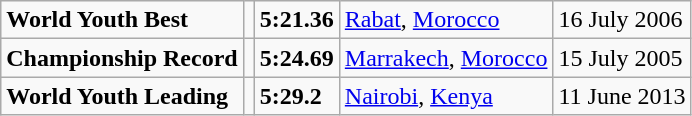<table class="wikitable">
<tr>
<td><strong>World Youth Best</strong></td>
<td></td>
<td><strong>5:21.36</strong></td>
<td><a href='#'>Rabat</a>, <a href='#'>Morocco</a></td>
<td>16 July 2006</td>
</tr>
<tr>
<td><strong>Championship Record</strong></td>
<td></td>
<td><strong>5:24.69</strong></td>
<td><a href='#'>Marrakech</a>, <a href='#'>Morocco</a></td>
<td>15 July 2005</td>
</tr>
<tr>
<td><strong>World Youth Leading</strong></td>
<td></td>
<td><strong>5:29.2</strong></td>
<td><a href='#'>Nairobi</a>, <a href='#'>Kenya</a></td>
<td>11 June 2013</td>
</tr>
</table>
